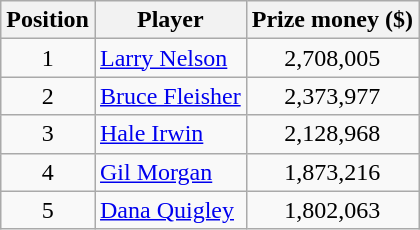<table class="wikitable">
<tr>
<th>Position</th>
<th>Player</th>
<th>Prize money ($)</th>
</tr>
<tr>
<td align=center>1</td>
<td> <a href='#'>Larry Nelson</a></td>
<td align=center>2,708,005</td>
</tr>
<tr>
<td align=center>2</td>
<td> <a href='#'>Bruce Fleisher</a></td>
<td align=center>2,373,977</td>
</tr>
<tr>
<td align=center>3</td>
<td> <a href='#'>Hale Irwin</a></td>
<td align=center>2,128,968</td>
</tr>
<tr>
<td align=center>4</td>
<td> <a href='#'>Gil Morgan</a></td>
<td align=center>1,873,216</td>
</tr>
<tr>
<td align=center>5</td>
<td> <a href='#'>Dana Quigley</a></td>
<td align=center>1,802,063</td>
</tr>
</table>
